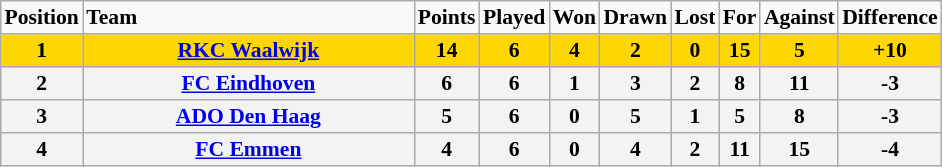<table border="2" cellpadding="2" cellspacing="0" style="margin: 0; background: #f9f9f9; border: 1px #aaa solid; border-collapse: collapse; font-size: 90%;">
<tr>
<th>Position</th>
<th align="left" style="width: 15em">Team</th>
<th>Points</th>
<th>Played</th>
<th>Won</th>
<th>Drawn</th>
<th>Lost</th>
<th>For</th>
<th>Against</th>
<th>Difference</th>
</tr>
<tr>
<th bgcolor="gold">1</th>
<th bgcolor="gold"><a href='#'>RKC Waalwijk</a></th>
<th bgcolor="gold">14</th>
<th bgcolor="gold">6</th>
<th bgcolor="gold">4</th>
<th bgcolor="gold">2</th>
<th bgcolor="gold">0</th>
<th bgcolor="gold">15</th>
<th bgcolor="gold">5</th>
<th bgcolor="gold">+10</th>
</tr>
<tr>
<th bgcolor="F3F3F3">2</th>
<th bgcolor="F3F3F3"><a href='#'>FC Eindhoven</a></th>
<th bgcolor="F3F3F3">6</th>
<th bgcolor="F3F3F3">6</th>
<th bgcolor="F3F3F3">1</th>
<th bgcolor="F3F3F3">3</th>
<th bgcolor="F3F3F3">2</th>
<th bgcolor="F3F3F3">8</th>
<th bgcolor="F3F3F3">11</th>
<th bgcolor="F3F3F3">-3</th>
</tr>
<tr>
<th bgcolor="F3F3F3">3</th>
<th bgcolor="F3F3F3"><a href='#'>ADO Den Haag</a></th>
<th bgcolor="F3F3F3">5</th>
<th bgcolor="F3F3F3">6</th>
<th bgcolor="F3F3F3">0</th>
<th bgcolor="F3F3F3">5</th>
<th bgcolor="F3F3F3">1</th>
<th bgcolor="F3F3F3">5</th>
<th bgcolor="F3F3F3">8</th>
<th bgcolor="F3F3F3">-3</th>
</tr>
<tr>
<th bgcolor="F3F3F3">4</th>
<th bgcolor="F3F3F3"><a href='#'>FC Emmen</a></th>
<th bgcolor="F3F3F3">4</th>
<th bgcolor="F3F3F3">6</th>
<th bgcolor="F3F3F3">0</th>
<th bgcolor="F3F3F3">4</th>
<th bgcolor="F3F3F3">2</th>
<th bgcolor="F3F3F3">11</th>
<th bgcolor="F3F3F3">15</th>
<th bgcolor="F3F3F3">-4</th>
</tr>
</table>
